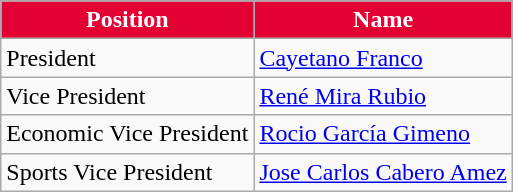<table class="wikitable">
<tr>
<th style="color:#FFFFFF; background:#E30032">Position</th>
<th style="color:#FFFFFF; background:#E30032">Name</th>
</tr>
<tr>
<td>President</td>
<td> <a href='#'>Cayetano Franco</a></td>
</tr>
<tr>
<td>Vice President</td>
<td> <a href='#'>René Mira Rubio</a></td>
</tr>
<tr>
<td>Economic Vice President</td>
<td> <a href='#'>Rocio García Gimeno</a></td>
</tr>
<tr>
<td>Sports Vice President</td>
<td> <a href='#'>Jose Carlos Cabero Amez</a></td>
</tr>
</table>
